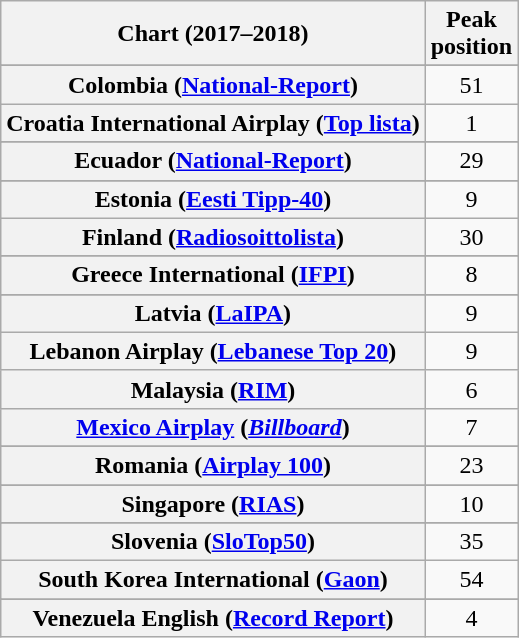<table class="wikitable sortable plainrowheaders" style="text-align:center">
<tr>
<th scope="col">Chart (2017–2018)</th>
<th scope="col">Peak<br> position</th>
</tr>
<tr>
</tr>
<tr>
</tr>
<tr>
</tr>
<tr>
</tr>
<tr>
</tr>
<tr>
</tr>
<tr>
</tr>
<tr>
</tr>
<tr>
</tr>
<tr>
<th scope="row">Colombia (<a href='#'>National-Report</a>)</th>
<td>51</td>
</tr>
<tr>
<th scope="row">Croatia International Airplay (<a href='#'>Top lista</a>)</th>
<td>1</td>
</tr>
<tr>
</tr>
<tr>
</tr>
<tr>
</tr>
<tr>
<th scope="row">Ecuador (<a href='#'>National-Report</a>)</th>
<td>29</td>
</tr>
<tr>
</tr>
<tr>
</tr>
<tr>
<th scope="row">Estonia (<a href='#'>Eesti Tipp-40</a>)</th>
<td>9</td>
</tr>
<tr>
<th scope="row">Finland (<a href='#'>Radiosoittolista</a>)</th>
<td>30</td>
</tr>
<tr>
</tr>
<tr>
</tr>
<tr>
<th scope="row">Greece International (<a href='#'>IFPI</a>)</th>
<td>8</td>
</tr>
<tr>
</tr>
<tr>
</tr>
<tr>
</tr>
<tr>
</tr>
<tr>
<th scope="row">Latvia (<a href='#'>LaIPA</a>)</th>
<td>9</td>
</tr>
<tr>
<th scope="row">Lebanon Airplay (<a href='#'>Lebanese Top 20</a>)</th>
<td>9</td>
</tr>
<tr>
<th scope="row">Malaysia (<a href='#'>RIM</a>)</th>
<td>6</td>
</tr>
<tr>
<th scope="row"><a href='#'>Mexico Airplay</a> (<em><a href='#'>Billboard</a></em>)</th>
<td>7</td>
</tr>
<tr>
</tr>
<tr>
</tr>
<tr>
</tr>
<tr>
</tr>
<tr>
</tr>
<tr>
</tr>
<tr>
<th scope="row">Romania (<a href='#'>Airplay 100</a>)</th>
<td>23</td>
</tr>
<tr>
</tr>
<tr>
<th scope="row">Singapore (<a href='#'>RIAS</a>)</th>
<td>10</td>
</tr>
<tr>
</tr>
<tr>
</tr>
<tr>
<th scope="row">Slovenia (<a href='#'>SloTop50</a>)</th>
<td>35</td>
</tr>
<tr>
<th scope="row">South Korea International (<a href='#'>Gaon</a>)</th>
<td>54</td>
</tr>
<tr>
</tr>
<tr>
</tr>
<tr>
</tr>
<tr>
</tr>
<tr>
</tr>
<tr>
</tr>
<tr>
</tr>
<tr>
</tr>
<tr>
</tr>
<tr>
</tr>
<tr>
<th scope="row">Venezuela English (<a href='#'>Record Report</a>)</th>
<td>4</td>
</tr>
</table>
